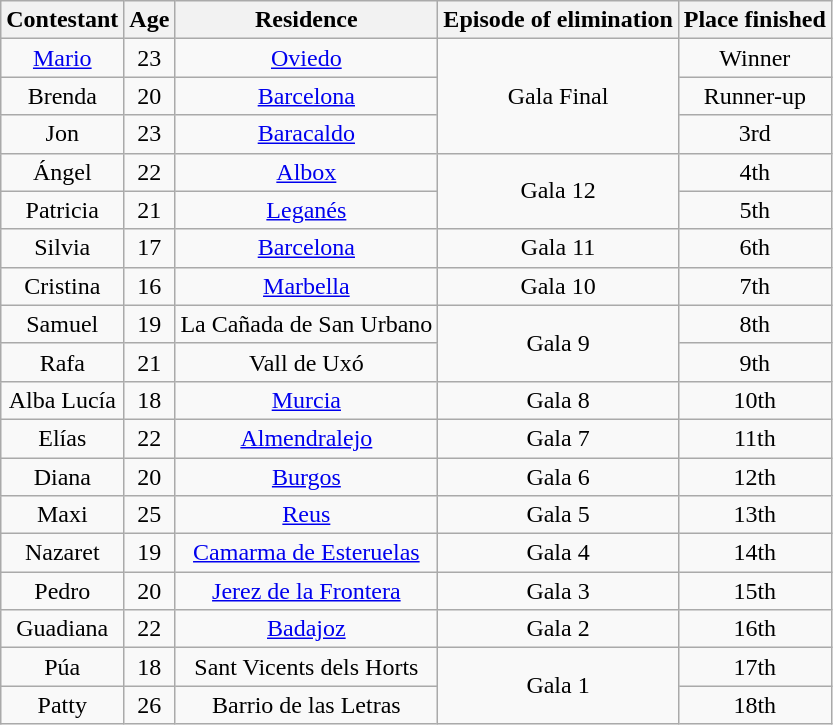<table class="wikitable" style="text-align:center">
<tr>
<th>Contestant</th>
<th>Age</th>
<th>Residence</th>
<th>Episode of elimination</th>
<th>Place finished</th>
</tr>
<tr>
<td><a href='#'>Mario</a></td>
<td>23</td>
<td><a href='#'>Oviedo</a></td>
<td rowspan="3">Gala Final</td>
<td>Winner</td>
</tr>
<tr>
<td>Brenda</td>
<td>20</td>
<td><a href='#'>Barcelona</a></td>
<td>Runner-up</td>
</tr>
<tr>
<td>Jon</td>
<td>23</td>
<td><a href='#'>Baracaldo</a></td>
<td>3rd</td>
</tr>
<tr>
<td>Ángel</td>
<td>22</td>
<td><a href='#'>Albox</a></td>
<td rowspan="2">Gala 12</td>
<td>4th</td>
</tr>
<tr>
<td>Patricia</td>
<td>21</td>
<td><a href='#'>Leganés</a></td>
<td>5th</td>
</tr>
<tr>
<td>Silvia</td>
<td>17</td>
<td><a href='#'>Barcelona</a></td>
<td>Gala 11</td>
<td>6th</td>
</tr>
<tr>
<td>Cristina</td>
<td>16</td>
<td><a href='#'>Marbella</a></td>
<td>Gala 10</td>
<td>7th</td>
</tr>
<tr>
<td>Samuel</td>
<td>19</td>
<td>La Cañada de San Urbano</td>
<td rowspan="2">Gala 9</td>
<td>8th</td>
</tr>
<tr>
<td>Rafa</td>
<td>21</td>
<td>Vall de Uxó</td>
<td>9th</td>
</tr>
<tr>
<td>Alba Lucía</td>
<td>18</td>
<td><a href='#'>Murcia</a></td>
<td>Gala 8</td>
<td>10th</td>
</tr>
<tr>
<td>Elías</td>
<td>22</td>
<td><a href='#'>Almendralejo</a></td>
<td>Gala 7</td>
<td>11th</td>
</tr>
<tr>
<td>Diana</td>
<td>20</td>
<td><a href='#'>Burgos</a></td>
<td>Gala 6</td>
<td>12th</td>
</tr>
<tr>
<td>Maxi</td>
<td>25</td>
<td><a href='#'>Reus</a></td>
<td>Gala 5</td>
<td>13th</td>
</tr>
<tr>
<td>Nazaret</td>
<td>19</td>
<td><a href='#'>Camarma de Esteruelas</a></td>
<td>Gala 4</td>
<td>14th</td>
</tr>
<tr>
<td>Pedro</td>
<td>20</td>
<td><a href='#'>Jerez de la Frontera</a></td>
<td>Gala 3</td>
<td>15th</td>
</tr>
<tr>
<td>Guadiana</td>
<td>22</td>
<td><a href='#'>Badajoz</a></td>
<td>Gala 2</td>
<td>16th</td>
</tr>
<tr>
<td>Púa</td>
<td>18</td>
<td>Sant Vicents dels Horts</td>
<td rowspan="2">Gala 1</td>
<td>17th</td>
</tr>
<tr>
<td>Patty</td>
<td>26</td>
<td>Barrio de las Letras</td>
<td>18th</td>
</tr>
</table>
